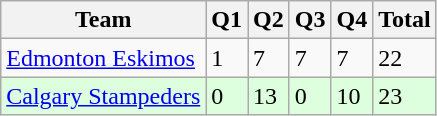<table class="wikitable">
<tr>
<th>Team</th>
<th>Q1</th>
<th>Q2</th>
<th>Q3</th>
<th>Q4</th>
<th>Total</th>
</tr>
<tr>
<td><a href='#'>Edmonton Eskimos</a></td>
<td>1</td>
<td>7</td>
<td>7</td>
<td>7</td>
<td>22</td>
</tr>
<tr style="background-color:#ddffdd">
<td><a href='#'>Calgary Stampeders</a></td>
<td>0</td>
<td>13</td>
<td>0</td>
<td>10</td>
<td>23</td>
</tr>
</table>
